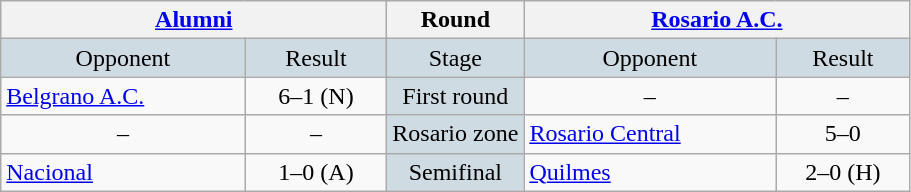<table class="wikitable" style="text-align:center;">
<tr>
<th colspan=3 width= 250px><a href='#'>Alumni</a></th>
<th>Round</th>
<th colspan=3 width= 250px><a href='#'>Rosario A.C.</a></th>
</tr>
<tr bgcolor= #CFDBE2>
<td>Opponent</td>
<td colspan=2>Result</td>
<td>Stage</td>
<td>Opponent</td>
<td colspan=2>Result</td>
</tr>
<tr>
<td align=left> <a href='#'>Belgrano A.C.</a></td>
<td colspan=2>6–1 (N)</td>
<td bgcolor= #CFDBE2>First round</td>
<td align=center>–</td>
<td colspan=2>–</td>
</tr>
<tr>
<td align=center>–</td>
<td colspan=2>–</td>
<td bgcolor= #CFDBE2>Rosario zone</td>
<td align=left> <a href='#'>Rosario Central</a></td>
<td colspan=2>5–0</td>
</tr>
<tr>
<td align=left> <a href='#'>Nacional</a></td>
<td colspan=2>1–0 (A)</td>
<td bgcolor= #CFDBE2>Semifinal</td>
<td align=left> <a href='#'>Quilmes</a></td>
<td colspan=2>2–0 (H)</td>
</tr>
</table>
